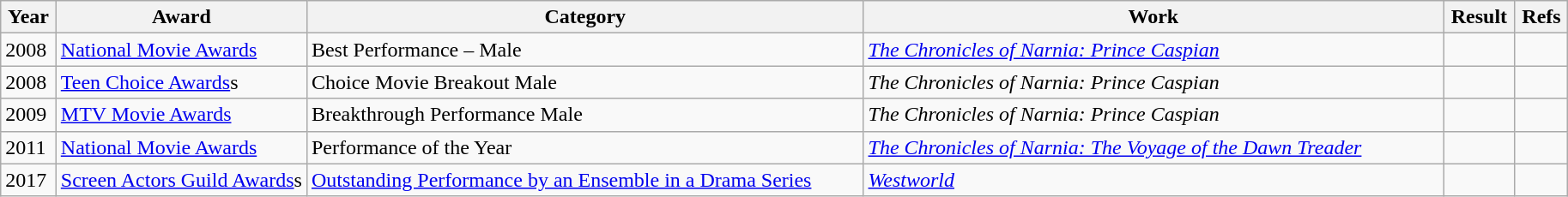<table class="wikitable sortable">
<tr>
<th>Year</th>
<th width=16%>Award</th>
<th>Category</th>
<th width=37%>Work</th>
<th>Result</th>
<th class="unsortable">Refs</th>
</tr>
<tr>
<td>2008</td>
<td><a href='#'>National Movie Awards</a></td>
<td>Best Performance – Male</td>
<td><em><a href='#'>The Chronicles of Narnia: Prince Caspian</a></em></td>
<td></td>
<td></td>
</tr>
<tr>
<td>2008</td>
<td><a href='#'>Teen Choice Awards</a>s</td>
<td>Choice Movie Breakout Male</td>
<td><em>The Chronicles of Narnia: Prince Caspian</em></td>
<td></td>
<td></td>
</tr>
<tr>
<td>2009</td>
<td><a href='#'>MTV Movie Awards</a></td>
<td>Breakthrough Performance Male</td>
<td><em>The Chronicles of Narnia: Prince Caspian</em></td>
<td></td>
<td></td>
</tr>
<tr>
<td>2011</td>
<td><a href='#'>National Movie Awards</a></td>
<td>Performance of the Year</td>
<td><em><a href='#'>The Chronicles of Narnia: The Voyage of the Dawn Treader</a></em></td>
<td></td>
<td></td>
</tr>
<tr>
<td>2017</td>
<td><a href='#'>Screen Actors Guild Awards</a>s</td>
<td><a href='#'>Outstanding Performance by an Ensemble in a Drama Series</a></td>
<td><em><a href='#'>Westworld</a></em></td>
<td></td>
<td></td>
</tr>
</table>
